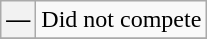<table class="wikitable">
<tr>
<th scope="row">—</th>
<td>Did not compete</td>
</tr>
<tr>
</tr>
</table>
